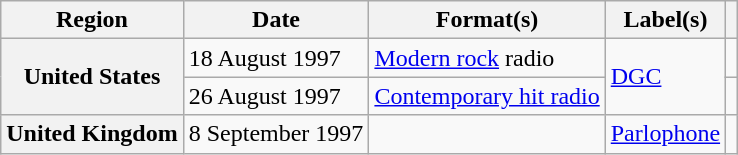<table class="wikitable plainrowheaders">
<tr>
<th scope="col">Region</th>
<th scope="col">Date</th>
<th scope="col">Format(s)</th>
<th scope="col">Label(s)</th>
<th scope="col"></th>
</tr>
<tr>
<th scope="row" rowspan="2">United States</th>
<td>18 August 1997</td>
<td><a href='#'>Modern rock</a> radio</td>
<td rowspan="2"><a href='#'>DGC</a></td>
<td align="center"></td>
</tr>
<tr>
<td>26 August 1997</td>
<td><a href='#'>Contemporary hit radio</a></td>
<td align="center"></td>
</tr>
<tr>
<th scope="row">United Kingdom</th>
<td>8 September 1997</td>
<td></td>
<td><a href='#'>Parlophone</a></td>
<td align="center"></td>
</tr>
</table>
